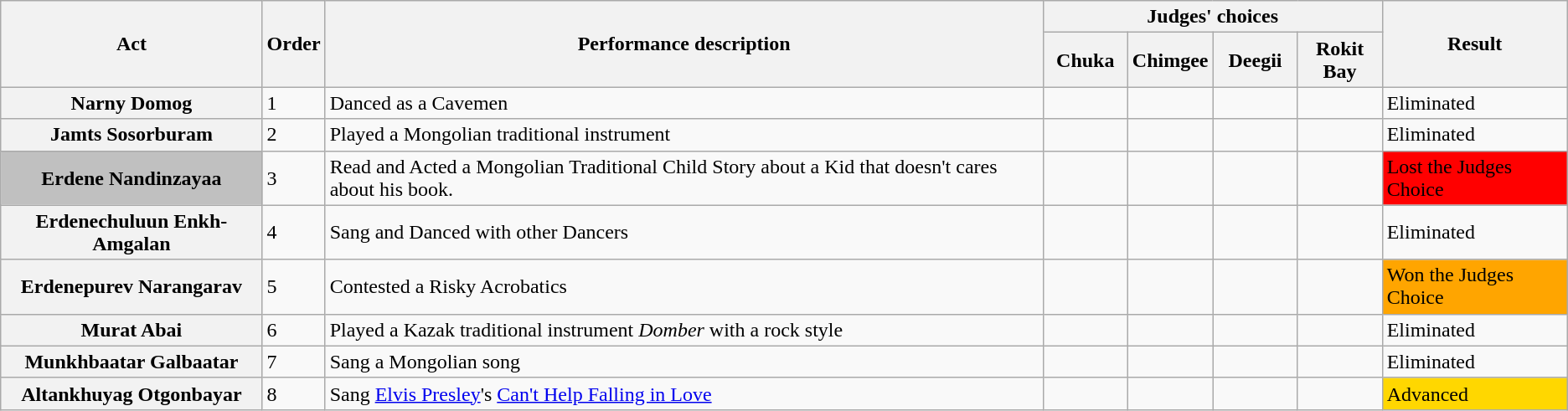<table class="wikitable plainrowheaders">
<tr>
<th rowspan=2>Act</th>
<th rowspan=2>Order</th>
<th rowspan=2>Performance description</th>
<th colspan=4>Judges' choices</th>
<th rowspan=2 colspan=2>Result</th>
</tr>
<tr>
<th style="width:60px;">Chuka</th>
<th style="width:60px;">Chimgee</th>
<th style="width:60px;">Deegii</th>
<th style="width:60px;">Rokit Bay</th>
</tr>
<tr>
<th scope="row">Narny Domog</th>
<td>1</td>
<td>Danced as a Cavemen</td>
<td></td>
<td></td>
<td></td>
<td></td>
<td>Eliminated</td>
</tr>
<tr>
<th scope="row">Jamts Sosorburam</th>
<td>2</td>
<td>Played a Mongolian traditional instrument</td>
<td></td>
<td></td>
<td></td>
<td></td>
<td>Eliminated</td>
</tr>
<tr>
<th scope="row" style="background:silver">Erdene Nandinzayaa</th>
<td>3</td>
<td>Read and Acted a Mongolian Traditional Child Story about a Kid that doesn't cares about his book.</td>
<td></td>
<td></td>
<td></td>
<td></td>
<td style="background: red">Lost the Judges Choice</td>
</tr>
<tr>
<th scope="row">Erdenechuluun Enkh-Amgalan</th>
<td>4</td>
<td>Sang and Danced with other Dancers</td>
<td></td>
<td></td>
<td></td>
<td></td>
<td>Eliminated</td>
</tr>
<tr>
<th scope="row">Erdenepurev Narangarav</th>
<td>5</td>
<td>Contested a Risky Acrobatics</td>
<td style="text-align:center;"></td>
<td style="text-align:center;"></td>
<td style="text-align:center;"></td>
<td style="text-align:center;"></td>
<td style="background: orange">Won the Judges Choice</td>
</tr>
<tr>
<th scope="row">Murat Abai</th>
<td>6</td>
<td>Played a Kazak traditional instrument <em>Domber</em> with a rock style</td>
<td></td>
<td></td>
<td></td>
<td></td>
<td>Eliminated</td>
</tr>
<tr>
<th scope="row">Munkhbaatar Galbaatar</th>
<td>7</td>
<td>Sang a Mongolian song</td>
<td></td>
<td></td>
<td></td>
<td></td>
<td>Eliminated</td>
</tr>
<tr>
<th scope="row">Altankhuyag Otgonbayar</th>
<td>8</td>
<td>Sang <a href='#'>Elvis Presley</a>'s <a href='#'>Can't Help Falling in Love</a></td>
<td></td>
<td></td>
<td></td>
<td></td>
<td style="background: gold">Advanced</td>
</tr>
</table>
